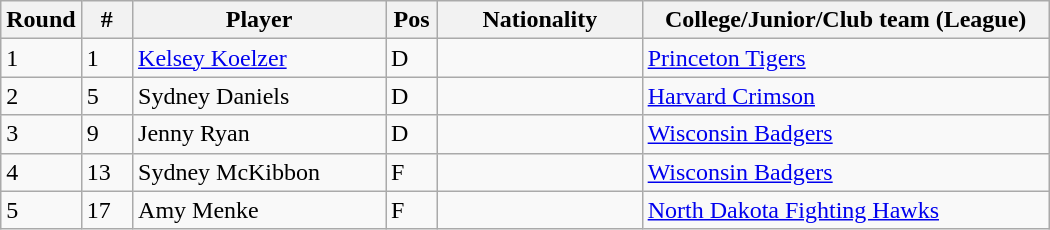<table class="wikitable" width="700em">
<tr>
<th style="width:5%;">Round</th>
<th style="width:5%;">#</th>
<th style="width:25%;">Player</th>
<th style="width:5%;">Pos</th>
<th style="width:20%;">Nationality</th>
<th style="width:40%;">College/Junior/Club team (League)</th>
</tr>
<tr>
<td>1</td>
<td>1</td>
<td><a href='#'>Kelsey Koelzer</a></td>
<td>D</td>
<td></td>
<td><a href='#'>Princeton Tigers</a></td>
</tr>
<tr>
<td>2</td>
<td>5</td>
<td>Sydney Daniels</td>
<td>D</td>
<td></td>
<td><a href='#'>Harvard Crimson</a></td>
</tr>
<tr>
<td>3</td>
<td>9</td>
<td>Jenny Ryan</td>
<td>D</td>
<td></td>
<td><a href='#'>Wisconsin Badgers</a></td>
</tr>
<tr>
<td>4</td>
<td>13</td>
<td>Sydney McKibbon</td>
<td>F</td>
<td></td>
<td><a href='#'>Wisconsin Badgers</a></td>
</tr>
<tr>
<td>5</td>
<td>17</td>
<td>Amy Menke</td>
<td>F</td>
<td></td>
<td><a href='#'>North Dakota Fighting Hawks</a></td>
</tr>
</table>
